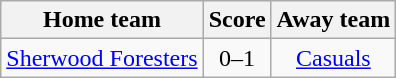<table class="wikitable" style="text-align:center">
<tr>
<th>Home team</th>
<th>Score</th>
<th>Away team</th>
</tr>
<tr>
<td><a href='#'>Sherwood Foresters</a></td>
<td>0–1</td>
<td><a href='#'>Casuals</a></td>
</tr>
</table>
